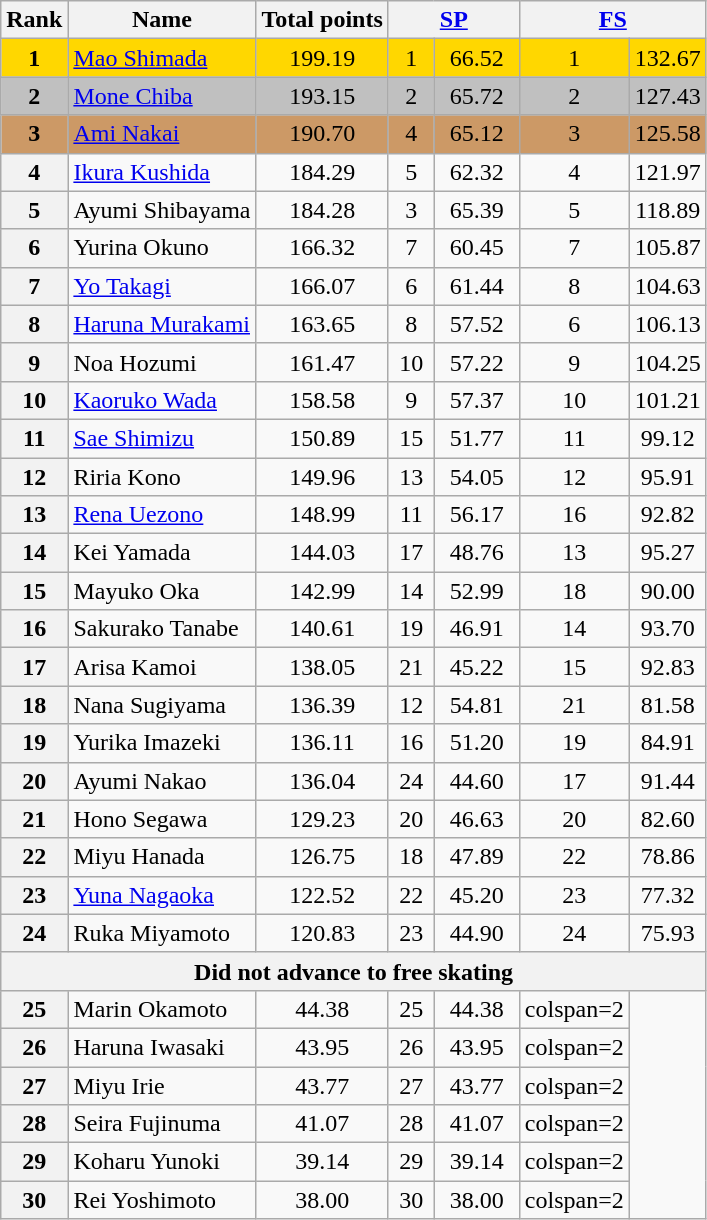<table class="wikitable sortable">
<tr>
<th>Rank</th>
<th>Name</th>
<th>Total points</th>
<th colspan="2" width="80px"><a href='#'>SP</a></th>
<th colspan="2" width="80px"><a href='#'>FS</a></th>
</tr>
<tr bgcolor="gold">
<td align="center"><strong>1</strong></td>
<td><a href='#'>Mao Shimada</a></td>
<td align="center">199.19</td>
<td align="center">1</td>
<td align="center">66.52</td>
<td align="center">1</td>
<td align="center">132.67</td>
</tr>
<tr bgcolor="silver">
<td align="center"><strong>2</strong></td>
<td><a href='#'>Mone Chiba</a></td>
<td align="center">193.15</td>
<td align="center">2</td>
<td align="center">65.72</td>
<td align="center">2</td>
<td align="center">127.43</td>
</tr>
<tr bgcolor="cc9966">
<td align="center"><strong>3</strong></td>
<td><a href='#'>Ami Nakai</a></td>
<td align="center">190.70</td>
<td align="center">4</td>
<td align="center">65.12</td>
<td align="center">3</td>
<td align="center">125.58</td>
</tr>
<tr>
<th>4</th>
<td><a href='#'>Ikura Kushida</a></td>
<td align="center">184.29</td>
<td align="center">5</td>
<td align="center">62.32</td>
<td align="center">4</td>
<td align="center">121.97</td>
</tr>
<tr>
<th>5</th>
<td>Ayumi Shibayama</td>
<td align="center">184.28</td>
<td align="center">3</td>
<td align="center">65.39</td>
<td align="center">5</td>
<td align="center">118.89</td>
</tr>
<tr>
<th>6</th>
<td>Yurina Okuno</td>
<td align="center">166.32</td>
<td align="center">7</td>
<td align="center">60.45</td>
<td align="center">7</td>
<td align="center">105.87</td>
</tr>
<tr>
<th>7</th>
<td><a href='#'>Yo Takagi</a></td>
<td align="center">166.07</td>
<td align="center">6</td>
<td align="center">61.44</td>
<td align="center">8</td>
<td align="center">104.63</td>
</tr>
<tr>
<th>8</th>
<td><a href='#'>Haruna Murakami</a></td>
<td align="center">163.65</td>
<td align="center">8</td>
<td align="center">57.52</td>
<td align="center">6</td>
<td align="center">106.13</td>
</tr>
<tr>
<th>9</th>
<td>Noa Hozumi</td>
<td align="center">161.47</td>
<td align="center">10</td>
<td align="center">57.22</td>
<td align="center">9</td>
<td align="center">104.25</td>
</tr>
<tr>
<th>10</th>
<td><a href='#'>Kaoruko Wada</a></td>
<td align="center">158.58</td>
<td align="center">9</td>
<td align="center">57.37</td>
<td align="center">10</td>
<td align="center">101.21</td>
</tr>
<tr>
<th>11</th>
<td><a href='#'>Sae Shimizu</a></td>
<td align="center">150.89</td>
<td align="center">15</td>
<td align="center">51.77</td>
<td align="center">11</td>
<td align="center">99.12</td>
</tr>
<tr>
<th>12</th>
<td>Riria Kono</td>
<td align="center">149.96</td>
<td align="center">13</td>
<td align="center">54.05</td>
<td align="center">12</td>
<td align="center">95.91</td>
</tr>
<tr>
<th>13</th>
<td><a href='#'>Rena Uezono</a></td>
<td align="center">148.99</td>
<td align="center">11</td>
<td align="center">56.17</td>
<td align="center">16</td>
<td align="center">92.82</td>
</tr>
<tr>
<th>14</th>
<td>Kei Yamada</td>
<td align="center">144.03</td>
<td align="center">17</td>
<td align="center">48.76</td>
<td align="center">13</td>
<td align="center">95.27</td>
</tr>
<tr>
<th>15</th>
<td>Mayuko Oka</td>
<td align="center">142.99</td>
<td align="center">14</td>
<td align="center">52.99</td>
<td align="center">18</td>
<td align="center">90.00</td>
</tr>
<tr>
<th>16</th>
<td>Sakurako Tanabe</td>
<td align="center">140.61</td>
<td align="center">19</td>
<td align="center">46.91</td>
<td align="center">14</td>
<td align="center">93.70</td>
</tr>
<tr>
<th>17</th>
<td>Arisa Kamoi</td>
<td align="center">138.05</td>
<td align="center">21</td>
<td align="center">45.22</td>
<td align="center">15</td>
<td align="center">92.83</td>
</tr>
<tr>
<th>18</th>
<td>Nana Sugiyama</td>
<td align="center">136.39</td>
<td align="center">12</td>
<td align="center">54.81</td>
<td align="center">21</td>
<td align="center">81.58</td>
</tr>
<tr>
<th>19</th>
<td>Yurika Imazeki</td>
<td align="center">136.11</td>
<td align="center">16</td>
<td align="center">51.20</td>
<td align="center">19</td>
<td align="center">84.91</td>
</tr>
<tr>
<th>20</th>
<td>Ayumi Nakao</td>
<td align="center">136.04</td>
<td align="center">24</td>
<td align="center">44.60</td>
<td align="center">17</td>
<td align="center">91.44</td>
</tr>
<tr>
<th>21</th>
<td>Hono Segawa</td>
<td align="center">129.23</td>
<td align="center">20</td>
<td align="center">46.63</td>
<td align="center">20</td>
<td align="center">82.60</td>
</tr>
<tr>
<th>22</th>
<td>Miyu Hanada</td>
<td align="center">126.75</td>
<td align="center">18</td>
<td align="center">47.89</td>
<td align="center">22</td>
<td align="center">78.86</td>
</tr>
<tr>
<th>23</th>
<td><a href='#'>Yuna Nagaoka</a></td>
<td align="center">122.52</td>
<td align="center">22</td>
<td align="center">45.20</td>
<td align="center">23</td>
<td align="center">77.32</td>
</tr>
<tr>
<th>24</th>
<td>Ruka Miyamoto</td>
<td align="center">120.83</td>
<td align="center">23</td>
<td align="center">44.90</td>
<td align="center">24</td>
<td align="center">75.93</td>
</tr>
<tr>
<th colspan=8>Did not advance to free skating</th>
</tr>
<tr>
<th>25</th>
<td>Marin Okamoto</td>
<td align="center">44.38</td>
<td align="center">25</td>
<td align="center">44.38</td>
<td>colspan=2 </td>
</tr>
<tr>
<th>26</th>
<td>Haruna Iwasaki</td>
<td align="center">43.95</td>
<td align="center">26</td>
<td align="center">43.95</td>
<td>colspan=2 </td>
</tr>
<tr>
<th>27</th>
<td>Miyu Irie</td>
<td align="center">43.77</td>
<td align="center">27</td>
<td align="center">43.77</td>
<td>colspan=2 </td>
</tr>
<tr>
<th>28</th>
<td>Seira Fujinuma</td>
<td align="center">41.07</td>
<td align="center">28</td>
<td align="center">41.07</td>
<td>colspan=2 </td>
</tr>
<tr>
<th>29</th>
<td>Koharu Yunoki</td>
<td align="center">39.14</td>
<td align="center">29</td>
<td align="center">39.14</td>
<td>colspan=2 </td>
</tr>
<tr>
<th>30</th>
<td>Rei Yoshimoto</td>
<td align="center">38.00</td>
<td align="center">30</td>
<td align="center">38.00</td>
<td>colspan=2 </td>
</tr>
</table>
